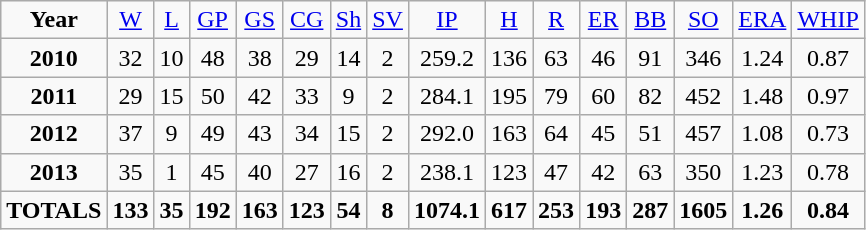<table class="wikitable" style="text-align:center;">
<tr>
<td><strong>Year</strong></td>
<td><a href='#'>W</a></td>
<td><a href='#'>L</a></td>
<td><a href='#'>GP</a></td>
<td><a href='#'>GS</a></td>
<td><a href='#'>CG</a></td>
<td><a href='#'>Sh</a></td>
<td><a href='#'>SV</a></td>
<td><a href='#'>IP</a></td>
<td><a href='#'>H</a></td>
<td><a href='#'>R</a></td>
<td><a href='#'>ER</a></td>
<td><a href='#'>BB</a></td>
<td><a href='#'>SO</a></td>
<td><a href='#'>ERA</a></td>
<td><a href='#'>WHIP</a></td>
</tr>
<tr>
<td><strong>2010</strong></td>
<td>32</td>
<td>10</td>
<td>48</td>
<td>38</td>
<td>29</td>
<td>14</td>
<td>2</td>
<td>259.2</td>
<td>136</td>
<td>63</td>
<td>46</td>
<td>91</td>
<td>346</td>
<td>1.24</td>
<td>0.87</td>
</tr>
<tr>
<td><strong>2011</strong></td>
<td>29</td>
<td>15</td>
<td>50</td>
<td>42</td>
<td>33</td>
<td>9</td>
<td>2</td>
<td>284.1</td>
<td>195</td>
<td>79</td>
<td>60</td>
<td>82</td>
<td>452</td>
<td>1.48</td>
<td>0.97</td>
</tr>
<tr>
<td><strong>2012</strong></td>
<td>37</td>
<td>9</td>
<td>49</td>
<td>43</td>
<td>34</td>
<td>15</td>
<td>2</td>
<td>292.0</td>
<td>163</td>
<td>64</td>
<td>45</td>
<td>51</td>
<td>457</td>
<td>1.08</td>
<td>0.73</td>
</tr>
<tr>
<td><strong>2013</strong></td>
<td>35</td>
<td>1</td>
<td>45</td>
<td>40</td>
<td>27</td>
<td>16</td>
<td>2</td>
<td>238.1</td>
<td>123</td>
<td>47</td>
<td>42</td>
<td>63</td>
<td>350</td>
<td>1.23</td>
<td>0.78</td>
</tr>
<tr>
<td><strong>TOTALS</strong></td>
<td><strong>133</strong></td>
<td><strong>35</strong></td>
<td><strong>192</strong></td>
<td><strong>163</strong></td>
<td><strong>123</strong></td>
<td><strong>54</strong></td>
<td><strong>8</strong></td>
<td><strong>1074.1</strong></td>
<td><strong>617</strong></td>
<td><strong>253</strong></td>
<td><strong>193</strong></td>
<td><strong>287</strong></td>
<td><strong>1605</strong></td>
<td><strong>1.26</strong></td>
<td><strong>0.84</strong></td>
</tr>
</table>
